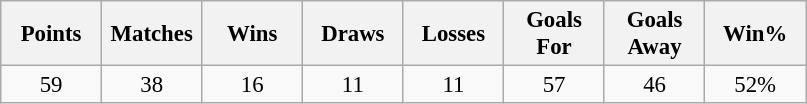<table class="wikitable" style="font-size: 95%; text-align: center;">
<tr>
<th width=60>Points</th>
<th width=60>Matches</th>
<th width=60>Wins</th>
<th width=60>Draws</th>
<th width=60>Losses</th>
<th width=60>Goals For</th>
<th width=60>Goals Away</th>
<th width=60>Win%</th>
</tr>
<tr>
<td>59</td>
<td>38</td>
<td>16</td>
<td>11</td>
<td>11</td>
<td>57</td>
<td>46</td>
<td>52%</td>
</tr>
</table>
